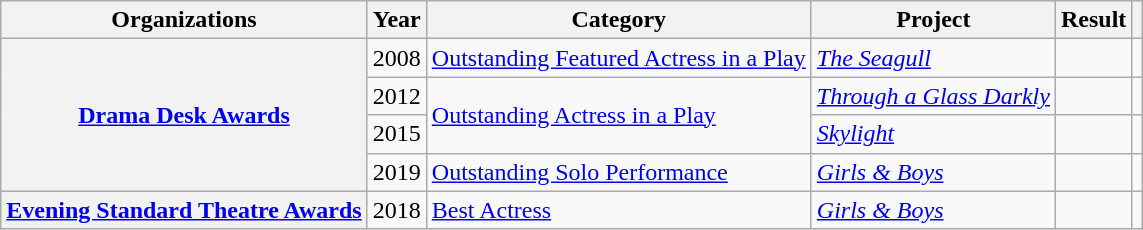<table class= "wikitable plainrowheaders sortable">
<tr>
<th>Organizations</th>
<th scope="col">Year</th>
<th scope="col">Category</th>
<th scope="col">Project</th>
<th scope="col">Result</th>
<th scope="col" class="unsortable"></th>
</tr>
<tr>
<th scope="row" rowspan="4"><a href='#'>Drama Desk Awards</a></th>
<td style="text-align:center;">2008</td>
<td><a href='#'>Outstanding Featured Actress in a Play</a></td>
<td><em><a href='#'>The Seagull</a></em></td>
<td></td>
<td style="text-align:center;"></td>
</tr>
<tr>
<td style="text-align:center;">2012</td>
<td rowspan=2><a href='#'>Outstanding Actress in a Play</a></td>
<td><em><a href='#'>Through a Glass Darkly</a></em></td>
<td></td>
<td style="text-align:center;"></td>
</tr>
<tr>
<td style="text-align:center;">2015</td>
<td><em><a href='#'>Skylight</a></em></td>
<td></td>
<td style="text-align:center;"></td>
</tr>
<tr>
<td style="text-align:center;">2019</td>
<td><a href='#'>Outstanding Solo Performance</a></td>
<td><em><a href='#'>Girls & Boys</a></em></td>
<td></td>
<td style="text-align:center;"></td>
</tr>
<tr>
<th scope="row" rowspan="1"><a href='#'>Evening Standard Theatre Awards</a></th>
<td style="text-align:center;">2018</td>
<td><a href='#'>Best Actress</a></td>
<td><em><a href='#'>Girls & Boys</a></em></td>
<td></td>
<td style="text-align:center;"></td>
</tr>
</table>
